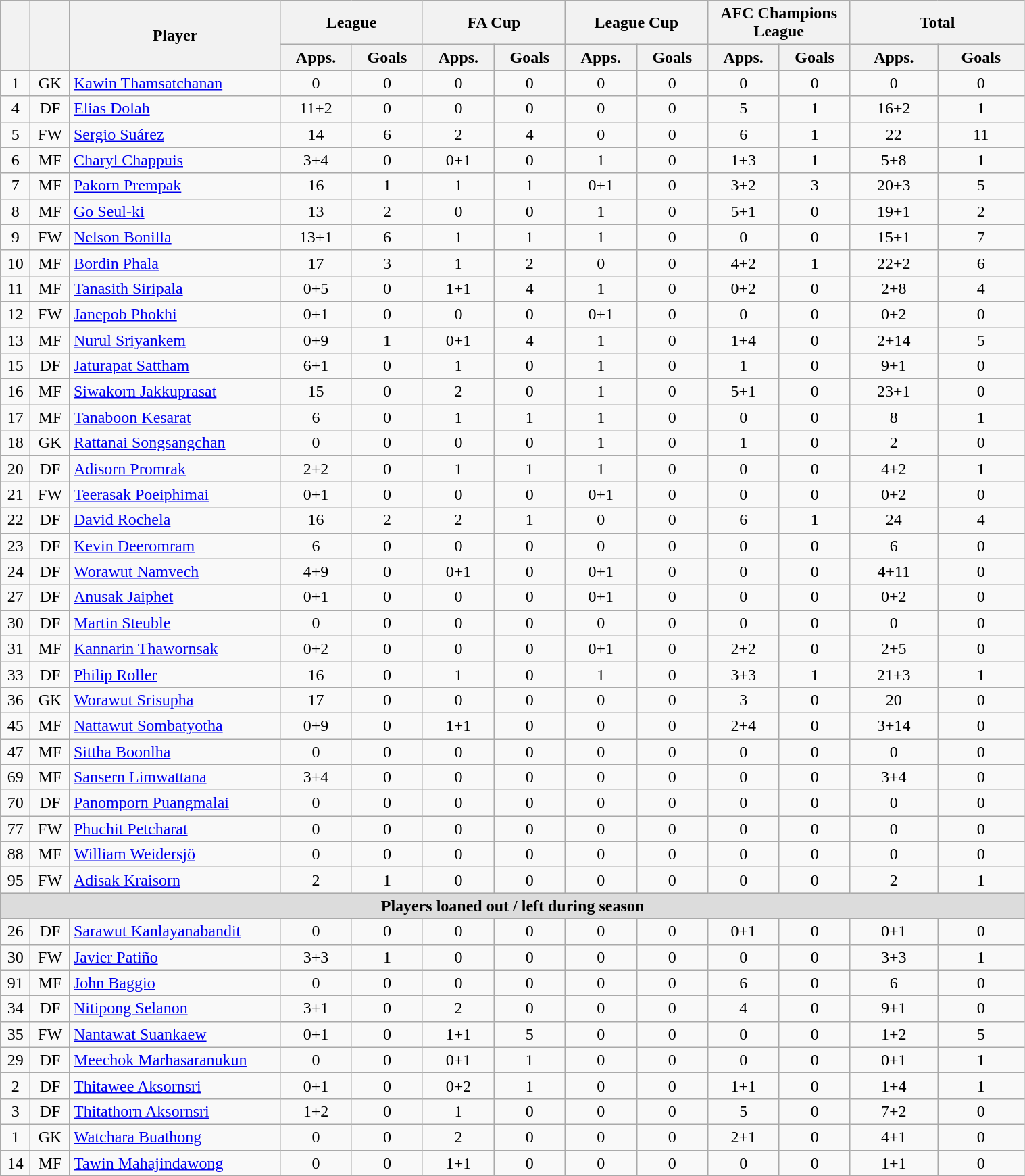<table class="wikitable" style="text-align:center; font-size:100%; width:80%;">
<tr>
<th rowspan=2></th>
<th rowspan=2></th>
<th rowspan=2 width="200">Player</th>
<th colspan=2 width="105">League</th>
<th colspan=2 width="105">FA Cup</th>
<th colspan=2 width="105">League Cup</th>
<th colspan=2 width="105">AFC Champions League</th>
<th colspan=2 width="130">Total</th>
</tr>
<tr>
<th>Apps.</th>
<th> Goals</th>
<th>Apps.</th>
<th> Goals</th>
<th>Apps.</th>
<th> Goals</th>
<th>Apps.</th>
<th> Goals</th>
<th>Apps.</th>
<th> Goals</th>
</tr>
<tr>
<td>1</td>
<td>GK</td>
<td align="left"> <a href='#'>Kawin Thamsatchanan</a></td>
<td>0</td>
<td>0</td>
<td>0</td>
<td>0</td>
<td>0</td>
<td>0</td>
<td>0</td>
<td>0</td>
<td>0</td>
<td>0</td>
</tr>
<tr>
<td>4</td>
<td>DF</td>
<td align="left"> <a href='#'>Elias Dolah</a></td>
<td>11+2</td>
<td>0</td>
<td>0</td>
<td>0</td>
<td>0</td>
<td>0</td>
<td>5</td>
<td>1</td>
<td>16+2</td>
<td>1</td>
</tr>
<tr>
<td>5</td>
<td>FW</td>
<td align="left"> <a href='#'>Sergio Suárez</a></td>
<td>14</td>
<td>6</td>
<td>2</td>
<td>4</td>
<td>0</td>
<td>0</td>
<td>6</td>
<td>1</td>
<td>22</td>
<td>11</td>
</tr>
<tr>
<td>6</td>
<td>MF</td>
<td align="left"> <a href='#'>Charyl Chappuis</a></td>
<td>3+4</td>
<td>0</td>
<td>0+1</td>
<td>0</td>
<td>1</td>
<td>0</td>
<td>1+3</td>
<td>1</td>
<td>5+8</td>
<td>1</td>
</tr>
<tr>
<td>7</td>
<td>MF</td>
<td align="left"> <a href='#'>Pakorn Prempak</a></td>
<td>16</td>
<td>1</td>
<td>1</td>
<td>1</td>
<td>0+1</td>
<td>0</td>
<td>3+2</td>
<td>3</td>
<td>20+3</td>
<td>5</td>
</tr>
<tr>
<td>8</td>
<td>MF</td>
<td align="left"> <a href='#'>Go Seul-ki</a></td>
<td>13</td>
<td>2</td>
<td>0</td>
<td>0</td>
<td>1</td>
<td>0</td>
<td>5+1</td>
<td>0</td>
<td>19+1</td>
<td>2</td>
</tr>
<tr>
<td>9</td>
<td>FW</td>
<td align="left"> <a href='#'>Nelson Bonilla</a></td>
<td>13+1</td>
<td>6</td>
<td>1</td>
<td>1</td>
<td>1</td>
<td>0</td>
<td>0</td>
<td>0</td>
<td>15+1</td>
<td>7</td>
</tr>
<tr>
<td>10</td>
<td>MF</td>
<td align="left"> <a href='#'>Bordin Phala</a></td>
<td>17</td>
<td>3</td>
<td>1</td>
<td>2</td>
<td>0</td>
<td>0</td>
<td>4+2</td>
<td>1</td>
<td>22+2</td>
<td>6</td>
</tr>
<tr>
<td>11</td>
<td>MF</td>
<td align="left"> <a href='#'>Tanasith Siripala</a></td>
<td>0+5</td>
<td>0</td>
<td>1+1</td>
<td>4</td>
<td>1</td>
<td>0</td>
<td>0+2</td>
<td>0</td>
<td>2+8</td>
<td>4</td>
</tr>
<tr>
<td>12</td>
<td>FW</td>
<td align="left"> <a href='#'>Janepob Phokhi</a></td>
<td>0+1</td>
<td>0</td>
<td>0</td>
<td>0</td>
<td>0+1</td>
<td>0</td>
<td>0</td>
<td>0</td>
<td>0+2</td>
<td>0</td>
</tr>
<tr>
<td>13</td>
<td>MF</td>
<td align="left"> <a href='#'>Nurul Sriyankem</a></td>
<td>0+9</td>
<td>1</td>
<td>0+1</td>
<td>4</td>
<td>1</td>
<td>0</td>
<td>1+4</td>
<td>0</td>
<td>2+14</td>
<td>5</td>
</tr>
<tr>
<td>15</td>
<td>DF</td>
<td align="left"> <a href='#'>Jaturapat Sattham</a></td>
<td>6+1</td>
<td>0</td>
<td>1</td>
<td>0</td>
<td>1</td>
<td>0</td>
<td>1</td>
<td>0</td>
<td>9+1</td>
<td>0</td>
</tr>
<tr>
<td>16</td>
<td>MF</td>
<td align="left"> <a href='#'>Siwakorn Jakkuprasat</a></td>
<td>15</td>
<td>0</td>
<td>2</td>
<td>0</td>
<td>1</td>
<td>0</td>
<td>5+1</td>
<td>0</td>
<td>23+1</td>
<td>0</td>
</tr>
<tr>
<td>17</td>
<td>MF</td>
<td align="left"> <a href='#'>Tanaboon Kesarat</a></td>
<td>6</td>
<td>0</td>
<td>1</td>
<td>1</td>
<td>1</td>
<td>0</td>
<td>0</td>
<td>0</td>
<td>8</td>
<td>1</td>
</tr>
<tr>
<td>18</td>
<td>GK</td>
<td align="left"> <a href='#'>Rattanai Songsangchan</a></td>
<td>0</td>
<td>0</td>
<td>0</td>
<td>0</td>
<td>1</td>
<td>0</td>
<td>1</td>
<td>0</td>
<td>2</td>
<td>0</td>
</tr>
<tr>
<td>20</td>
<td>DF</td>
<td align="left"> <a href='#'>Adisorn Promrak</a></td>
<td>2+2</td>
<td>0</td>
<td>1</td>
<td>1</td>
<td>1</td>
<td>0</td>
<td>0</td>
<td>0</td>
<td>4+2</td>
<td>1</td>
</tr>
<tr>
<td>21</td>
<td>FW</td>
<td align="left"> <a href='#'>Teerasak Poeiphimai</a></td>
<td>0+1</td>
<td>0</td>
<td>0</td>
<td>0</td>
<td>0+1</td>
<td>0</td>
<td>0</td>
<td>0</td>
<td>0+2</td>
<td>0</td>
</tr>
<tr>
<td>22</td>
<td>DF</td>
<td align="left"> <a href='#'>David Rochela</a></td>
<td>16</td>
<td>2</td>
<td>2</td>
<td>1</td>
<td>0</td>
<td>0</td>
<td>6</td>
<td>1</td>
<td>24</td>
<td>4</td>
</tr>
<tr>
<td>23</td>
<td>DF</td>
<td align="left"> <a href='#'>Kevin Deeromram</a></td>
<td>6</td>
<td>0</td>
<td>0</td>
<td>0</td>
<td>0</td>
<td>0</td>
<td>0</td>
<td>0</td>
<td>6</td>
<td>0</td>
</tr>
<tr>
<td>24</td>
<td>DF</td>
<td align="left"> <a href='#'>Worawut Namvech</a></td>
<td>4+9</td>
<td>0</td>
<td>0+1</td>
<td>0</td>
<td>0+1</td>
<td>0</td>
<td>0</td>
<td>0</td>
<td>4+11</td>
<td>0</td>
</tr>
<tr>
<td>27</td>
<td>DF</td>
<td align="left"> <a href='#'>Anusak Jaiphet</a></td>
<td>0+1</td>
<td>0</td>
<td>0</td>
<td>0</td>
<td>0+1</td>
<td>0</td>
<td>0</td>
<td>0</td>
<td>0+2</td>
<td>0</td>
</tr>
<tr>
<td>30</td>
<td>DF</td>
<td align="left"> <a href='#'>Martin Steuble</a></td>
<td>0</td>
<td>0</td>
<td>0</td>
<td>0</td>
<td>0</td>
<td>0</td>
<td>0</td>
<td>0</td>
<td>0</td>
<td>0</td>
</tr>
<tr>
<td>31</td>
<td>MF</td>
<td align="left"> <a href='#'>Kannarin Thawornsak</a></td>
<td>0+2</td>
<td>0</td>
<td>0</td>
<td>0</td>
<td>0+1</td>
<td>0</td>
<td>2+2</td>
<td>0</td>
<td>2+5</td>
<td>0</td>
</tr>
<tr>
<td>33</td>
<td>DF</td>
<td align="left"> <a href='#'>Philip Roller</a></td>
<td>16</td>
<td>0</td>
<td>1</td>
<td>0</td>
<td>1</td>
<td>0</td>
<td>3+3</td>
<td>1</td>
<td>21+3</td>
<td>1</td>
</tr>
<tr>
<td>36</td>
<td>GK</td>
<td align="left"> <a href='#'>Worawut Srisupha</a></td>
<td>17</td>
<td>0</td>
<td>0</td>
<td>0</td>
<td>0</td>
<td>0</td>
<td>3</td>
<td>0</td>
<td>20</td>
<td>0</td>
</tr>
<tr>
<td>45</td>
<td>MF</td>
<td align="left"> <a href='#'>Nattawut Sombatyotha</a></td>
<td>0+9</td>
<td>0</td>
<td>1+1</td>
<td>0</td>
<td>0</td>
<td>0</td>
<td>2+4</td>
<td>0</td>
<td>3+14</td>
<td>0</td>
</tr>
<tr>
<td>47</td>
<td>MF</td>
<td align="left"> <a href='#'>Sittha Boonlha</a></td>
<td>0</td>
<td>0</td>
<td>0</td>
<td>0</td>
<td>0</td>
<td>0</td>
<td>0</td>
<td>0</td>
<td>0</td>
<td>0</td>
</tr>
<tr>
<td>69</td>
<td>MF</td>
<td align="left"> <a href='#'>Sansern Limwattana</a></td>
<td>3+4</td>
<td>0</td>
<td>0</td>
<td>0</td>
<td>0</td>
<td>0</td>
<td>0</td>
<td>0</td>
<td>3+4</td>
<td>0</td>
</tr>
<tr>
<td>70</td>
<td>DF</td>
<td align="left"> <a href='#'>Panomporn Puangmalai</a></td>
<td>0</td>
<td>0</td>
<td>0</td>
<td>0</td>
<td>0</td>
<td>0</td>
<td>0</td>
<td>0</td>
<td>0</td>
<td>0</td>
</tr>
<tr>
<td>77</td>
<td>FW</td>
<td align="left"> <a href='#'>Phuchit Petcharat</a></td>
<td>0</td>
<td>0</td>
<td>0</td>
<td>0</td>
<td>0</td>
<td>0</td>
<td>0</td>
<td>0</td>
<td>0</td>
<td>0</td>
</tr>
<tr>
<td>88</td>
<td>MF</td>
<td align="left"> <a href='#'>William Weidersjö</a></td>
<td>0</td>
<td>0</td>
<td>0</td>
<td>0</td>
<td>0</td>
<td>0</td>
<td>0</td>
<td>0</td>
<td>0</td>
<td>0</td>
</tr>
<tr>
<td>95</td>
<td>FW</td>
<td align="left"> <a href='#'>Adisak Kraisorn</a></td>
<td>2</td>
<td>1</td>
<td>0</td>
<td>0</td>
<td>0</td>
<td>0</td>
<td>0</td>
<td>0</td>
<td>2</td>
<td>1</td>
</tr>
<tr>
<th colspan="15" style="background:#dcdcdc; text-align:center;">Players loaned out / left during season</th>
</tr>
<tr>
<td>26</td>
<td>DF</td>
<td align="left"> <a href='#'>Sarawut Kanlayanabandit</a></td>
<td>0</td>
<td>0</td>
<td>0</td>
<td>0</td>
<td>0</td>
<td>0</td>
<td>0+1</td>
<td>0</td>
<td>0+1</td>
<td>0</td>
</tr>
<tr>
<td>30</td>
<td>FW</td>
<td align="left"> <a href='#'>Javier Patiño</a></td>
<td>3+3</td>
<td>1</td>
<td>0</td>
<td>0</td>
<td>0</td>
<td>0</td>
<td>0</td>
<td>0</td>
<td>3+3</td>
<td>1</td>
</tr>
<tr>
<td>91</td>
<td>MF</td>
<td align="left"> <a href='#'>John Baggio</a></td>
<td>0</td>
<td>0</td>
<td>0</td>
<td>0</td>
<td>0</td>
<td>0</td>
<td>6</td>
<td>0</td>
<td>6</td>
<td>0</td>
</tr>
<tr>
<td>34</td>
<td>DF</td>
<td align="left"> <a href='#'>Nitipong Selanon</a></td>
<td>3+1</td>
<td>0</td>
<td>2</td>
<td>0</td>
<td>0</td>
<td>0</td>
<td>4</td>
<td>0</td>
<td>9+1</td>
<td>0</td>
</tr>
<tr>
<td>35</td>
<td>FW</td>
<td align="left"> <a href='#'>Nantawat Suankaew</a></td>
<td>0+1</td>
<td>0</td>
<td>1+1</td>
<td>5</td>
<td>0</td>
<td>0</td>
<td>0</td>
<td>0</td>
<td>1+2</td>
<td>5</td>
</tr>
<tr>
<td>29</td>
<td>DF</td>
<td align="left"> <a href='#'>Meechok Marhasaranukun</a></td>
<td>0</td>
<td>0</td>
<td>0+1</td>
<td>1</td>
<td>0</td>
<td>0</td>
<td>0</td>
<td>0</td>
<td>0+1</td>
<td>1</td>
</tr>
<tr>
<td>2</td>
<td>DF</td>
<td align="left"> <a href='#'>Thitawee Aksornsri</a></td>
<td>0+1</td>
<td>0</td>
<td>0+2</td>
<td>1</td>
<td>0</td>
<td>0</td>
<td>1+1</td>
<td>0</td>
<td>1+4</td>
<td>1</td>
</tr>
<tr>
<td>3</td>
<td>DF</td>
<td align="left"> <a href='#'>Thitathorn Aksornsri</a></td>
<td>1+2</td>
<td>0</td>
<td>1</td>
<td>0</td>
<td>0</td>
<td>0</td>
<td>5</td>
<td>0</td>
<td>7+2</td>
<td>0</td>
</tr>
<tr>
<td>1</td>
<td>GK</td>
<td align="left"> <a href='#'>Watchara Buathong</a></td>
<td>0</td>
<td>0</td>
<td>2</td>
<td>0</td>
<td>0</td>
<td>0</td>
<td>2+1</td>
<td>0</td>
<td>4+1</td>
<td>0</td>
</tr>
<tr>
<td>14</td>
<td>MF</td>
<td align="left"> <a href='#'>Tawin Mahajindawong</a></td>
<td>0</td>
<td>0</td>
<td>1+1</td>
<td>0</td>
<td>0</td>
<td>0</td>
<td>0</td>
<td>0</td>
<td>1+1</td>
<td>0</td>
</tr>
<tr>
</tr>
</table>
